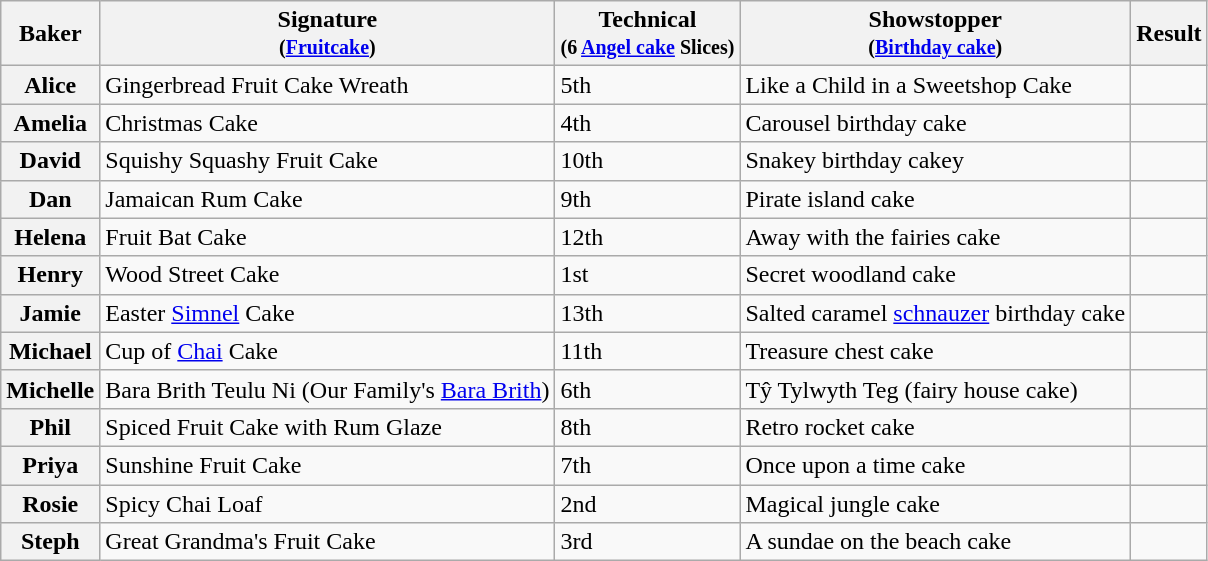<table class="wikitable sortable col3center sticky-header">
<tr>
<th scope="col">Baker</th>
<th scope="col" class="unsortable">Signature<br><small>(<a href='#'>Fruitcake</a>)</small></th>
<th scope="col">Technical<br><small>(6 <a href='#'>Angel cake</a> Slices)</small></th>
<th scope="col" class="unsortable">Showstopper<br><small>(<a href='#'>Birthday cake</a>)</small></th>
<th scope="col">Result</th>
</tr>
<tr>
<th scope="row">Alice</th>
<td>Gingerbread Fruit Cake Wreath</td>
<td>5th</td>
<td>Like a Child in a Sweetshop Cake</td>
<td></td>
</tr>
<tr>
<th scope="row">Amelia</th>
<td>Christmas Cake</td>
<td>4th</td>
<td>Carousel birthday cake</td>
<td></td>
</tr>
<tr>
<th scope="row">David</th>
<td>Squishy Squashy Fruit Cake</td>
<td>10th</td>
<td>Snakey birthday cakey</td>
<td></td>
</tr>
<tr>
<th scope="row">Dan</th>
<td>Jamaican Rum Cake</td>
<td>9th</td>
<td>Pirate island cake</td>
<td></td>
</tr>
<tr>
<th scope="row">Helena</th>
<td>Fruit Bat Cake</td>
<td>12th</td>
<td>Away with the fairies cake</td>
<td></td>
</tr>
<tr>
<th scope="row">Henry</th>
<td>Wood Street Cake</td>
<td>1st</td>
<td>Secret woodland cake</td>
<td></td>
</tr>
<tr>
<th scope="row">Jamie</th>
<td>Easter <a href='#'>Simnel</a> Cake</td>
<td>13th</td>
<td>Salted caramel <a href='#'>schnauzer</a> birthday cake</td>
<td></td>
</tr>
<tr>
<th scope="row">Michael</th>
<td>Cup of <a href='#'>Chai</a> Cake</td>
<td>11th</td>
<td>Treasure chest cake</td>
<td></td>
</tr>
<tr>
<th scope="row">Michelle</th>
<td>Bara Brith Teulu Ni (Our Family's <a href='#'>Bara Brith</a>)</td>
<td>6th</td>
<td>Tŷ Tylwyth Teg (fairy house cake)</td>
<td></td>
</tr>
<tr>
<th scope="row">Phil</th>
<td>Spiced Fruit Cake with Rum Glaze</td>
<td>8th</td>
<td>Retro rocket cake</td>
<td></td>
</tr>
<tr>
<th scope="row">Priya</th>
<td>Sunshine Fruit Cake</td>
<td>7th</td>
<td>Once upon a time cake</td>
<td></td>
</tr>
<tr>
<th scope="row">Rosie</th>
<td>Spicy Chai Loaf</td>
<td>2nd</td>
<td>Magical jungle cake</td>
<td></td>
</tr>
<tr>
<th scope="row">Steph</th>
<td>Great Grandma's Fruit Cake</td>
<td>3rd</td>
<td>A sundae on the beach cake</td>
<td></td>
</tr>
</table>
